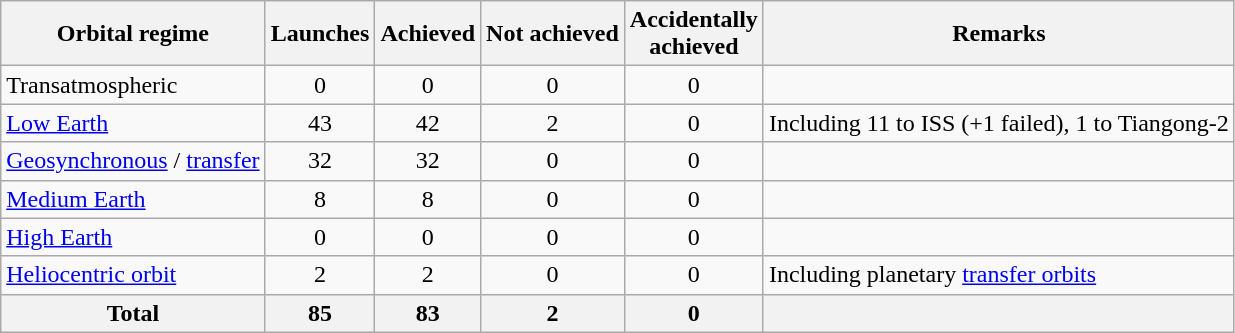<table class="wikitable sortable" style=text-align:center>
<tr>
<th>Orbital regime</th>
<th>Launches</th>
<th>Achieved</th>
<th>Not achieved</th>
<th>Accidentally<br>achieved</th>
<th>Remarks</th>
</tr>
<tr>
<td align=left>Transatmospheric</td>
<td>0</td>
<td>0</td>
<td>0</td>
<td>0</td>
<td></td>
</tr>
<tr>
<td align=left><a href='#'>Low Earth</a></td>
<td>43</td>
<td>42</td>
<td>2</td>
<td>0</td>
<td align=left>Including 11 to ISS (+1 failed), 1 to Tiangong-2</td>
</tr>
<tr>
<td align=left><a href='#'>Geosynchronous</a> / <a href='#'>transfer</a></td>
<td>32</td>
<td>32</td>
<td>0</td>
<td>0</td>
<td></td>
</tr>
<tr>
<td align=left><a href='#'>Medium Earth</a></td>
<td>8</td>
<td>8</td>
<td>0</td>
<td>0</td>
<td></td>
</tr>
<tr>
<td align=left><a href='#'>High Earth</a></td>
<td>0</td>
<td>0</td>
<td>0</td>
<td>0</td>
<td></td>
</tr>
<tr>
<td align=left><a href='#'>Heliocentric orbit</a></td>
<td>2</td>
<td>2</td>
<td>0</td>
<td>0</td>
<td align=left>Including planetary <a href='#'>transfer orbits</a></td>
</tr>
<tr class="sortbottom">
<th>Total</th>
<th>85</th>
<th>83</th>
<th>2</th>
<th>0</th>
<th></th>
</tr>
</table>
